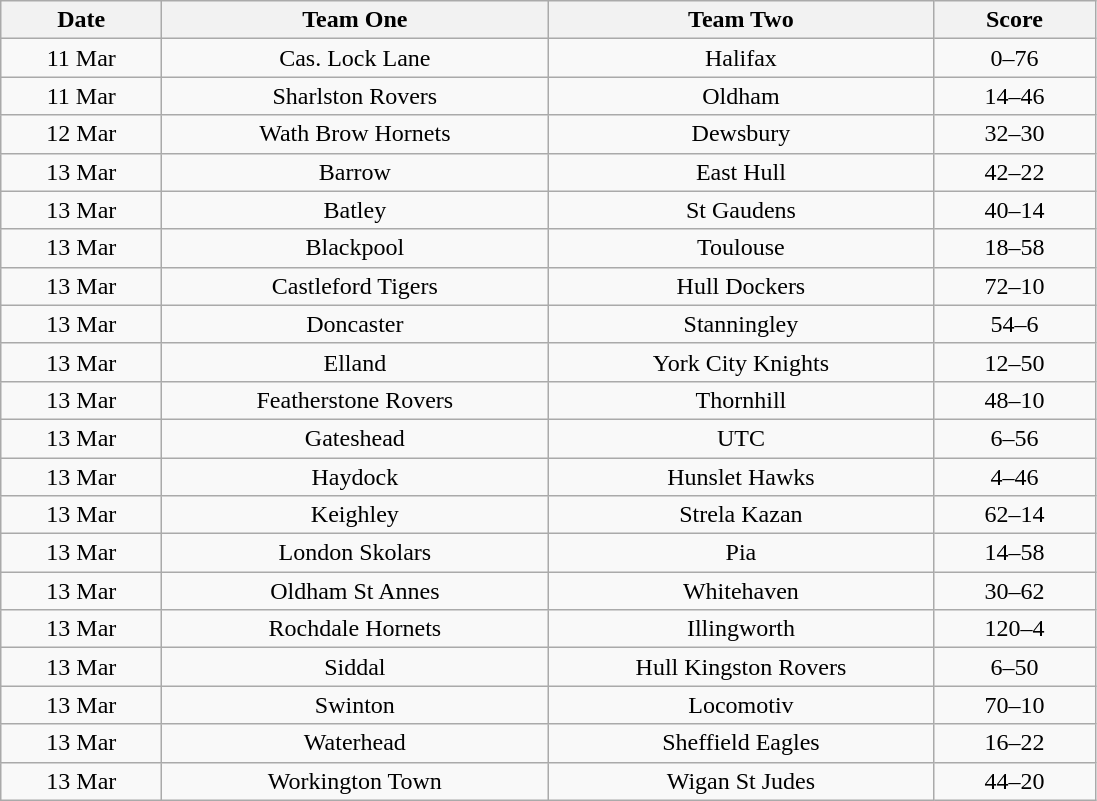<table class="wikitable" style="text-align: center">
<tr>
<th width=100>Date</th>
<th width=250>Team One</th>
<th width=250>Team Two</th>
<th width=100>Score</th>
</tr>
<tr>
<td>11 Mar</td>
<td>Cas. Lock Lane</td>
<td>Halifax</td>
<td>0–76</td>
</tr>
<tr>
<td>11 Mar</td>
<td>Sharlston Rovers</td>
<td>Oldham</td>
<td>14–46</td>
</tr>
<tr>
<td>12 Mar</td>
<td>Wath Brow Hornets</td>
<td>Dewsbury</td>
<td>32–30</td>
</tr>
<tr>
<td>13 Mar</td>
<td>Barrow</td>
<td>East Hull</td>
<td>42–22</td>
</tr>
<tr>
<td>13 Mar</td>
<td>Batley</td>
<td>St Gaudens</td>
<td>40–14</td>
</tr>
<tr>
<td>13 Mar</td>
<td>Blackpool</td>
<td>Toulouse</td>
<td>18–58</td>
</tr>
<tr>
<td>13 Mar</td>
<td>Castleford Tigers</td>
<td>Hull Dockers</td>
<td>72–10</td>
</tr>
<tr>
<td>13 Mar</td>
<td>Doncaster</td>
<td>Stanningley</td>
<td>54–6</td>
</tr>
<tr>
<td>13 Mar</td>
<td>Elland</td>
<td>York City Knights</td>
<td>12–50</td>
</tr>
<tr>
<td>13 Mar</td>
<td>Featherstone Rovers</td>
<td>Thornhill</td>
<td>48–10</td>
</tr>
<tr>
<td>13 Mar</td>
<td>Gateshead</td>
<td>UTC</td>
<td>6–56</td>
</tr>
<tr>
<td>13 Mar</td>
<td>Haydock</td>
<td>Hunslet Hawks</td>
<td>4–46</td>
</tr>
<tr>
<td>13 Mar</td>
<td>Keighley</td>
<td>Strela Kazan</td>
<td>62–14</td>
</tr>
<tr>
<td>13 Mar</td>
<td>London Skolars</td>
<td>Pia</td>
<td>14–58</td>
</tr>
<tr>
<td>13 Mar</td>
<td>Oldham St Annes</td>
<td>Whitehaven</td>
<td>30–62</td>
</tr>
<tr>
<td>13 Mar</td>
<td>Rochdale Hornets</td>
<td>Illingworth</td>
<td>120–4</td>
</tr>
<tr>
<td>13 Mar</td>
<td>Siddal</td>
<td>Hull Kingston Rovers</td>
<td>6–50</td>
</tr>
<tr>
<td>13 Mar</td>
<td>Swinton</td>
<td>Locomotiv</td>
<td>70–10</td>
</tr>
<tr>
<td>13 Mar</td>
<td>Waterhead</td>
<td>Sheffield Eagles</td>
<td>16–22</td>
</tr>
<tr>
<td>13 Mar</td>
<td>Workington Town</td>
<td>Wigan St Judes</td>
<td>44–20</td>
</tr>
</table>
